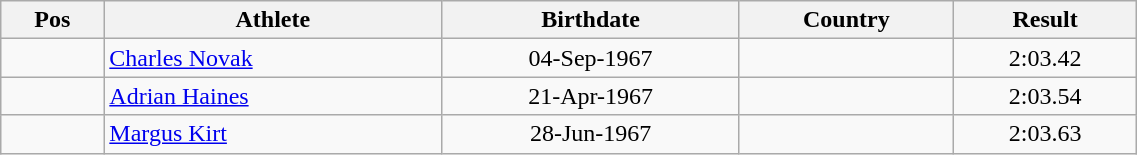<table class="wikitable"  style="text-align:center; width:60%;">
<tr>
<th>Pos</th>
<th>Athlete</th>
<th>Birthdate</th>
<th>Country</th>
<th>Result</th>
</tr>
<tr>
<td align=center></td>
<td align=left><a href='#'>Charles Novak</a></td>
<td>04-Sep-1967</td>
<td align=left></td>
<td>2:03.42</td>
</tr>
<tr>
<td align=center></td>
<td align=left><a href='#'>Adrian Haines</a></td>
<td>21-Apr-1967</td>
<td align=left></td>
<td>2:03.54</td>
</tr>
<tr>
<td align=center></td>
<td align=left><a href='#'>Margus Kirt</a></td>
<td>28-Jun-1967</td>
<td align=left></td>
<td>2:03.63</td>
</tr>
</table>
